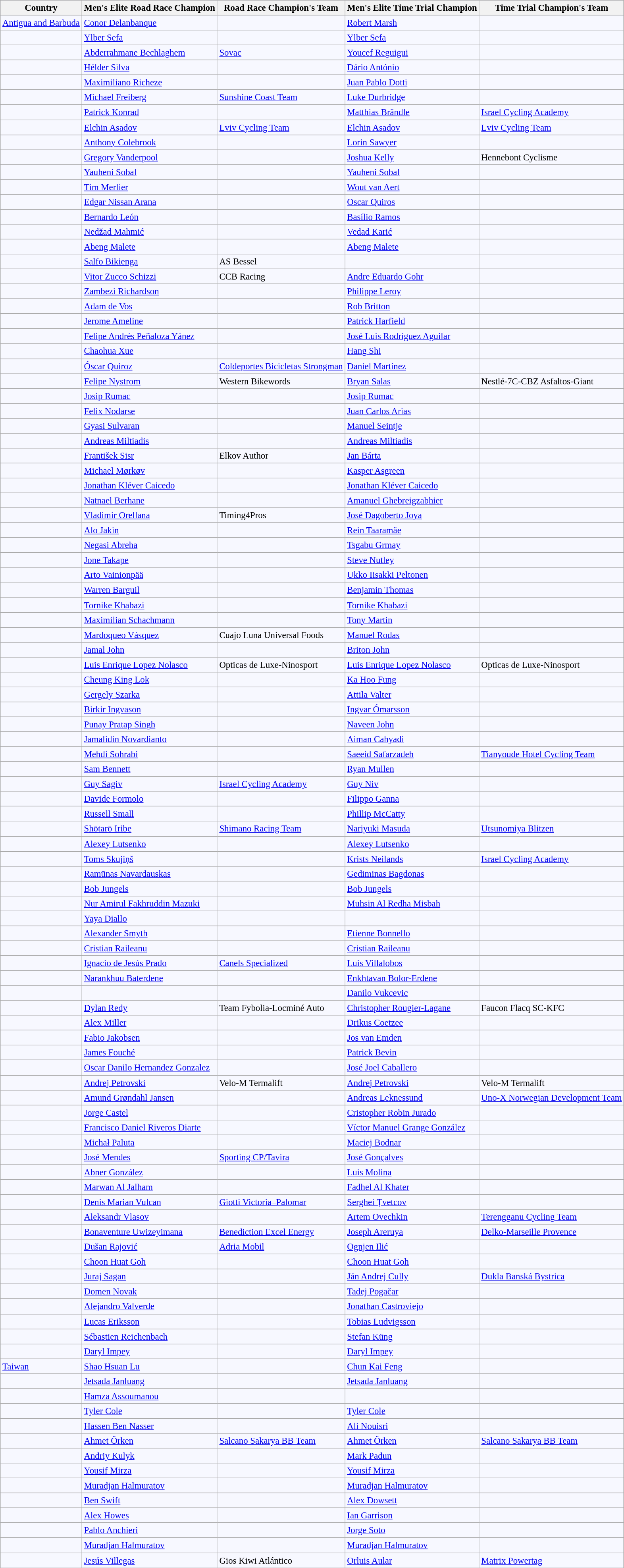<table class="wikitable sortable"  style="background:#f7f8ff; font-size:95%;">
<tr>
<th>Country</th>
<th>Men's Elite Road Race Champion</th>
<th>Road Race Champion's Team</th>
<th>Men's Elite Time Trial Champion</th>
<th>Time Trial Champion's Team</th>
</tr>
<tr style="text-align:left; vertical-align:top;">
<td> <a href='#'>Antigua and Barbuda</a></td>
<td><a href='#'>Conor Delanbanque</a></td>
<td></td>
<td><a href='#'>Robert Marsh</a></td>
<td></td>
</tr>
<tr style="text-align:left; vertical-align:top;">
<td></td>
<td><a href='#'>Ylber Sefa</a></td>
<td></td>
<td><a href='#'>Ylber Sefa</a></td>
<td></td>
</tr>
<tr style="text-align:left; vertical-align:top;">
<td></td>
<td><a href='#'>Abderrahmane Bechlaghem</a></td>
<td><a href='#'>Sovac</a></td>
<td><a href='#'>Youcef Reguigui</a></td>
<td></td>
</tr>
<tr style="text-align:left; vertical-align:top;">
<td></td>
<td><a href='#'>Hélder Silva</a></td>
<td></td>
<td><a href='#'>Dário António</a></td>
<td></td>
</tr>
<tr style="text-align:left; vertical-align:top;">
<td></td>
<td><a href='#'>Maximiliano Richeze</a></td>
<td></td>
<td><a href='#'>Juan Pablo Dotti</a></td>
<td></td>
</tr>
<tr style="text-align:left; vertical-align:top;">
<td></td>
<td><a href='#'>Michael Freiberg</a></td>
<td><a href='#'>Sunshine Coast Team</a></td>
<td><a href='#'>Luke Durbridge</a></td>
<td></td>
</tr>
<tr style="text-align:left; vertical-align:top;">
<td></td>
<td><a href='#'>Patrick Konrad</a></td>
<td></td>
<td><a href='#'>Matthias Brändle</a></td>
<td><a href='#'>Israel Cycling Academy</a></td>
</tr>
<tr style="text-align:left; vertical-align:top;">
<td></td>
<td><a href='#'>Elchin Asadov</a></td>
<td><a href='#'>Lviv Cycling Team</a></td>
<td><a href='#'>Elchin Asadov</a></td>
<td><a href='#'>Lviv Cycling Team</a></td>
</tr>
<tr style="text-align:left; vertical-align:top;">
<td></td>
<td><a href='#'>Anthony Colebrook</a></td>
<td></td>
<td><a href='#'>Lorin Sawyer</a></td>
<td></td>
</tr>
<tr style="text-align:left; vertical-align:top;">
<td></td>
<td><a href='#'>Gregory Vanderpool</a></td>
<td></td>
<td><a href='#'>Joshua Kelly</a></td>
<td>Hennebont Cyclisme</td>
</tr>
<tr style="text-align:left; vertical-align:top;">
<td></td>
<td><a href='#'>Yauheni Sobal</a></td>
<td></td>
<td><a href='#'>Yauheni Sobal</a></td>
<td></td>
</tr>
<tr style="text-align:left; vertical-align:top;">
<td></td>
<td><a href='#'>Tim Merlier</a></td>
<td></td>
<td><a href='#'>Wout van Aert</a></td>
<td></td>
</tr>
<tr style="text-align:left; vertical-align:top;">
<td></td>
<td><a href='#'>Edgar Nissan Arana</a></td>
<td></td>
<td><a href='#'>Oscar Quiros</a></td>
<td></td>
</tr>
<tr style="text-align:left; vertical-align:top;">
<td></td>
<td><a href='#'>Bernardo León</a></td>
<td></td>
<td><a href='#'>Basílio Ramos</a></td>
<td></td>
</tr>
<tr style="text-align:left; vertical-align:top;">
<td></td>
<td><a href='#'>Nedžad Mahmić</a></td>
<td></td>
<td><a href='#'>Vedad Karić</a></td>
<td></td>
</tr>
<tr style="text-align:left; vertical-align:top;">
<td></td>
<td><a href='#'>Abeng Malete</a></td>
<td></td>
<td><a href='#'>Abeng Malete</a></td>
<td></td>
</tr>
<tr style="text-align:left; vertical-align:top;">
<td></td>
<td><a href='#'>Salfo Bikienga</a></td>
<td>AS Bessel</td>
<td></td>
<td></td>
</tr>
<tr style="text-align:left; vertical-align:top;">
<td></td>
<td><a href='#'>Vitor Zucco Schizzi</a></td>
<td>CCB Racing</td>
<td><a href='#'>Andre Eduardo Gohr</a></td>
<td></td>
</tr>
<tr style="text-align:left; vertical-align:top;">
<td></td>
<td><a href='#'>Zambezi Richardson</a></td>
<td></td>
<td><a href='#'>Philippe Leroy</a></td>
<td></td>
</tr>
<tr style="text-align:left; vertical-align:top;">
<td></td>
<td><a href='#'>Adam de Vos</a></td>
<td></td>
<td><a href='#'>Rob Britton</a></td>
<td></td>
</tr>
<tr style="text-align:left; vertical-align:top;">
<td></td>
<td><a href='#'>Jerome Ameline</a></td>
<td></td>
<td><a href='#'>Patrick Harfield</a></td>
<td></td>
</tr>
<tr style="text-align:left; vertical-align:top;">
<td></td>
<td><a href='#'>Felipe Andrés Peñaloza Yánez</a></td>
<td></td>
<td><a href='#'>José Luis Rodríguez Aguilar</a></td>
<td></td>
</tr>
<tr style="text-align:left; vertical-align:top;">
<td></td>
<td><a href='#'>Chaohua Xue</a></td>
<td></td>
<td><a href='#'>Hang Shi</a></td>
<td></td>
</tr>
<tr style="text-align:left; vertical-align:top;">
<td></td>
<td><a href='#'>Óscar Quiroz</a></td>
<td><a href='#'>Coldeportes Bicicletas Strongman</a></td>
<td><a href='#'>Daniel Martínez</a></td>
<td></td>
</tr>
<tr style="text-align:left; vertical-align:top;">
<td></td>
<td><a href='#'>Felipe Nystrom</a></td>
<td>Western Bikewords</td>
<td><a href='#'>Bryan Salas</a></td>
<td>Nestlé-7C-CBZ Asfaltos-Giant</td>
</tr>
<tr style="text-align:left; vertical-align:top;">
<td></td>
<td><a href='#'>Josip Rumac</a></td>
<td></td>
<td><a href='#'>Josip Rumac</a></td>
<td></td>
</tr>
<tr style="text-align:left; vertical-align:top;">
<td></td>
<td><a href='#'>Felix Nodarse</a></td>
<td></td>
<td><a href='#'>Juan Carlos Arias</a></td>
<td></td>
</tr>
<tr style="text-align:left; vertical-align:top;">
<td></td>
<td><a href='#'>Gyasi Sulvaran</a></td>
<td></td>
<td><a href='#'>Manuel Seintje</a></td>
<td></td>
</tr>
<tr style="text-align:left; vertical-align:top;">
<td></td>
<td><a href='#'>Andreas Miltiadis</a></td>
<td></td>
<td><a href='#'>Andreas Miltiadis</a></td>
<td></td>
</tr>
<tr style="text-align:left; vertical-align:top;">
<td></td>
<td><a href='#'>František Sisr</a></td>
<td>Elkov Author</td>
<td><a href='#'>Jan Bárta</a></td>
<td></td>
</tr>
<tr style="text-align:left; vertical-align:top;">
<td></td>
<td><a href='#'>Michael Mørkøv</a></td>
<td></td>
<td><a href='#'>Kasper Asgreen</a></td>
<td></td>
</tr>
<tr style="text-align:left; vertical-align:top;">
<td></td>
<td><a href='#'>Jonathan Kléver Caicedo</a></td>
<td></td>
<td><a href='#'>Jonathan Kléver Caicedo</a></td>
<td></td>
</tr>
<tr style="text-align:left; vertical-align:top;">
<td></td>
<td><a href='#'>Natnael Berhane</a></td>
<td></td>
<td><a href='#'>Amanuel Ghebreigzabhier</a></td>
<td></td>
</tr>
<tr style="text-align:left; vertical-align:top;">
<td></td>
<td><a href='#'>Vladimir Orellana</a></td>
<td>Timing4Pros</td>
<td><a href='#'>José Dagoberto Joya</a></td>
<td></td>
</tr>
<tr style="text-align:left; vertical-align:top;">
<td></td>
<td><a href='#'>Alo Jakin</a></td>
<td></td>
<td><a href='#'>Rein Taaramäe</a></td>
<td></td>
</tr>
<tr style="text-align:left; vertical-align:top;">
<td></td>
<td><a href='#'>Negasi Abreha</a></td>
<td></td>
<td><a href='#'>Tsgabu Grmay</a></td>
<td></td>
</tr>
<tr style="text-align:left; vertical-align:top;">
<td></td>
<td><a href='#'>Jone Takape</a></td>
<td></td>
<td><a href='#'>Steve Nutley</a></td>
<td></td>
</tr>
<tr style="text-align:left; vertical-align:top;">
<td></td>
<td><a href='#'>Arto Vainionpää</a></td>
<td></td>
<td><a href='#'>Ukko Iisakki Peltonen</a></td>
<td></td>
</tr>
<tr style="text-align:left; vertical-align:top;">
<td></td>
<td><a href='#'>Warren Barguil</a></td>
<td></td>
<td><a href='#'>Benjamin Thomas</a></td>
<td></td>
</tr>
<tr style="text-align:left; vertical-align:top;">
<td></td>
<td><a href='#'>Tornike Khabazi</a></td>
<td></td>
<td><a href='#'>Tornike Khabazi</a></td>
<td></td>
</tr>
<tr style="text-align:left; vertical-align:top;">
<td></td>
<td><a href='#'>Maximilian Schachmann</a></td>
<td></td>
<td><a href='#'>Tony Martin</a></td>
<td></td>
</tr>
<tr style="text-align:left; vertical-align:top;">
<td></td>
<td><a href='#'>Mardoqueo Vásquez</a></td>
<td>Cuajo Luna Universal Foods</td>
<td><a href='#'>Manuel Rodas</a></td>
<td></td>
</tr>
<tr style="text-align:left; vertical-align:top;">
<td></td>
<td><a href='#'>Jamal John</a></td>
<td></td>
<td><a href='#'>Briton John</a></td>
<td></td>
</tr>
<tr style="text-align:left; vertical-align:top;">
<td></td>
<td><a href='#'>Luis Enrique Lopez Nolasco</a></td>
<td>Opticas de Luxe-Ninosport</td>
<td><a href='#'>Luis Enrique Lopez Nolasco</a></td>
<td>Opticas de Luxe-Ninosport</td>
</tr>
<tr style="text-align:left; vertical-align:top;">
<td></td>
<td><a href='#'>Cheung King Lok</a></td>
<td></td>
<td><a href='#'>Ka Hoo Fung</a></td>
<td></td>
</tr>
<tr style="text-align:left; vertical-align:top;">
<td></td>
<td><a href='#'>Gergely Szarka</a></td>
<td></td>
<td><a href='#'>Attila Valter</a></td>
<td></td>
</tr>
<tr style="text-align:left; vertical-align:top;">
<td></td>
<td><a href='#'>Birkir Ingvason</a></td>
<td></td>
<td><a href='#'>Ingvar Ómarsson</a></td>
<td></td>
</tr>
<tr style="text-align:left; vertical-align:top;">
<td></td>
<td><a href='#'>Punay Pratap Singh</a></td>
<td></td>
<td><a href='#'>Naveen John</a></td>
<td></td>
</tr>
<tr style="text-align:left; vertical-align:top;">
<td></td>
<td><a href='#'>Jamalidin Novardianto</a></td>
<td></td>
<td><a href='#'>Aiman Cahyadi</a></td>
<td></td>
</tr>
<tr style="text-align:left; vertical-align:top;">
<td></td>
<td><a href='#'>Mehdi Sohrabi</a></td>
<td></td>
<td><a href='#'>Saeeid Safarzadeh</a></td>
<td><a href='#'>Tianyoude Hotel Cycling Team</a></td>
</tr>
<tr style="text-align:left; vertical-align:top;">
<td></td>
<td><a href='#'>Sam Bennett</a></td>
<td></td>
<td><a href='#'>Ryan Mullen</a></td>
<td></td>
</tr>
<tr style="text-align:left; vertical-align:top;">
<td></td>
<td><a href='#'>Guy Sagiv</a></td>
<td><a href='#'>Israel Cycling Academy</a></td>
<td><a href='#'>Guy Niv</a></td>
<td></td>
</tr>
<tr style="text-align:left; vertical-align:top;">
<td></td>
<td><a href='#'>Davide Formolo</a></td>
<td></td>
<td><a href='#'>Filippo Ganna</a></td>
<td></td>
</tr>
<tr style="text-align:left; vertical-align:top;">
<td></td>
<td><a href='#'>Russell Small</a></td>
<td></td>
<td><a href='#'>Phillip McCatty</a></td>
<td></td>
</tr>
<tr style="text-align:left; vertical-align:top;">
<td></td>
<td><a href='#'>Shōtarō Iribe</a></td>
<td><a href='#'>Shimano Racing Team</a></td>
<td><a href='#'>Nariyuki Masuda</a></td>
<td><a href='#'>Utsunomiya Blitzen</a></td>
</tr>
<tr style="text-align:left; vertical-align:top;">
<td></td>
<td><a href='#'>Alexey Lutsenko</a></td>
<td></td>
<td><a href='#'>Alexey Lutsenko</a></td>
<td></td>
</tr>
<tr style="text-align:left; vertical-align:top;">
<td></td>
<td><a href='#'>Toms Skujiņš</a></td>
<td></td>
<td><a href='#'>Krists Neilands</a></td>
<td><a href='#'>Israel Cycling Academy</a></td>
</tr>
<tr style="text-align:left; vertical-align:top;">
<td></td>
<td><a href='#'>Ramūnas Navardauskas</a></td>
<td></td>
<td><a href='#'>Gediminas Bagdonas</a></td>
<td></td>
</tr>
<tr style="text-align:left; vertical-align:top;">
<td></td>
<td><a href='#'>Bob Jungels</a></td>
<td></td>
<td><a href='#'>Bob Jungels</a></td>
<td></td>
</tr>
<tr style="text-align:left; vertical-align:top;">
<td></td>
<td><a href='#'>Nur Amirul Fakhruddin Mazuki</a></td>
<td></td>
<td><a href='#'>Muhsin Al Redha Misbah</a></td>
<td></td>
</tr>
<tr style="text-align:left; vertical-align:top;">
<td></td>
<td><a href='#'>Yaya Diallo</a></td>
<td></td>
<td></td>
<td></td>
</tr>
<tr style="text-align:left; vertical-align:top;">
<td></td>
<td><a href='#'>Alexander Smyth</a></td>
<td></td>
<td><a href='#'>Etienne Bonnello</a></td>
<td></td>
</tr>
<tr style="text-align:left; vertical-align:top;">
<td></td>
<td><a href='#'>Cristian Raileanu</a></td>
<td></td>
<td><a href='#'>Cristian Raileanu</a></td>
<td></td>
</tr>
<tr style="text-align:left; vertical-align:top;">
<td></td>
<td><a href='#'>Ignacio de Jesús Prado</a></td>
<td><a href='#'>Canels Specialized</a></td>
<td><a href='#'>Luis Villalobos</a></td>
<td></td>
</tr>
<tr style="text-align:left; vertical-align:top;">
<td></td>
<td><a href='#'>Narankhuu Baterdene</a></td>
<td></td>
<td><a href='#'>Enkhtavan Bolor-Erdene</a></td>
<td></td>
</tr>
<tr style="text-align:left; vertical-align:top;">
<td></td>
<td></td>
<td></td>
<td><a href='#'>Danilo Vukcevic</a></td>
<td></td>
</tr>
<tr style="text-align:left; vertical-align:top;">
<td></td>
<td><a href='#'>Dylan Redy</a></td>
<td>Team Fybolia-Locminé Auto</td>
<td><a href='#'>Christopher Rougier-Lagane</a></td>
<td>Faucon Flacq SC-KFC</td>
</tr>
<tr style="text-align:left; vertical-align:top;">
<td></td>
<td><a href='#'>Alex Miller</a></td>
<td></td>
<td><a href='#'>Drikus Coetzee</a></td>
<td></td>
</tr>
<tr style="text-align:left; vertical-align:top;">
<td></td>
<td><a href='#'>Fabio Jakobsen</a></td>
<td></td>
<td><a href='#'>Jos van Emden</a></td>
<td></td>
</tr>
<tr style="text-align:left; vertical-align:top;">
<td></td>
<td><a href='#'>James Fouché</a></td>
<td></td>
<td><a href='#'>Patrick Bevin</a></td>
<td></td>
</tr>
<tr style="text-align:left; vertical-align:top;">
<td></td>
<td><a href='#'>Oscar Danilo Hernandez Gonzalez</a></td>
<td></td>
<td><a href='#'>José Joel Caballero</a></td>
<td></td>
</tr>
<tr style="text-align:left; vertical-align:top;">
<td></td>
<td><a href='#'>Andrej Petrovski</a></td>
<td>Velo-M Termalift</td>
<td><a href='#'>Andrej Petrovski</a></td>
<td>Velo-M Termalift</td>
</tr>
<tr style="text-align:left; vertical-align:top;">
<td></td>
<td><a href='#'>Amund Grøndahl Jansen</a></td>
<td></td>
<td><a href='#'>Andreas Leknessund</a></td>
<td><a href='#'>Uno-X Norwegian Development Team</a></td>
</tr>
<tr style="text-align:left; vertical-align:top;">
<td></td>
<td><a href='#'>Jorge Castel</a></td>
<td></td>
<td><a href='#'>Cristopher Robin Jurado</a></td>
<td></td>
</tr>
<tr style="text-align:left; vertical-align:top;">
<td></td>
<td><a href='#'>Francisco Daniel Riveros Diarte</a></td>
<td></td>
<td><a href='#'>Víctor Manuel Grange González</a></td>
<td></td>
</tr>
<tr style="text-align:left; vertical-align:top;">
<td></td>
<td><a href='#'>Michał Paluta</a></td>
<td></td>
<td><a href='#'>Maciej Bodnar</a></td>
<td></td>
</tr>
<tr style="text-align:left; vertical-align:top;">
<td></td>
<td><a href='#'>José Mendes</a></td>
<td><a href='#'>Sporting CP/Tavira</a></td>
<td><a href='#'>José Gonçalves</a></td>
<td></td>
</tr>
<tr style="text-align:left; vertical-align:top;">
<td></td>
<td><a href='#'>Abner González</a></td>
<td></td>
<td><a href='#'>Luis Molina</a></td>
<td></td>
</tr>
<tr style="text-align:left; vertical-align:top;">
<td></td>
<td><a href='#'>Marwan Al Jalham</a></td>
<td></td>
<td><a href='#'>Fadhel Al Khater</a></td>
<td></td>
</tr>
<tr style="text-align:left; vertical-align:top;">
<td></td>
<td><a href='#'>Denis Marian Vulcan</a></td>
<td><a href='#'>Giotti Victoria–Palomar</a></td>
<td><a href='#'>Serghei Țvetcov</a></td>
<td></td>
</tr>
<tr style="text-align:left; vertical-align:top;">
<td></td>
<td><a href='#'>Aleksandr Vlasov</a></td>
<td></td>
<td><a href='#'>Artem Ovechkin</a></td>
<td><a href='#'>Terengganu Cycling Team</a></td>
</tr>
<tr style="text-align:left; vertical-align:top;">
<td></td>
<td><a href='#'>Bonaventure Uwizeyimana</a></td>
<td><a href='#'>Benediction Excel Energy</a></td>
<td><a href='#'>Joseph Areruya</a></td>
<td><a href='#'>Delko-Marseille Provence</a></td>
</tr>
<tr style="text-align:left; vertical-align:top;">
<td></td>
<td><a href='#'>Dušan Rajović</a></td>
<td><a href='#'>Adria Mobil</a></td>
<td><a href='#'>Ognjen Ilić</a></td>
<td></td>
</tr>
<tr style="text-align:left; vertical-align:top;">
<td></td>
<td><a href='#'>Choon Huat Goh</a></td>
<td></td>
<td><a href='#'>Choon Huat Goh</a></td>
<td></td>
</tr>
<tr style="text-align:left; vertical-align:top;">
<td></td>
<td><a href='#'>Juraj Sagan</a></td>
<td></td>
<td><a href='#'>Ján Andrej Cully</a></td>
<td><a href='#'>Dukla Banská Bystrica</a></td>
</tr>
<tr style="text-align:left; vertical-align:top;">
<td></td>
<td><a href='#'>Domen Novak</a></td>
<td></td>
<td><a href='#'>Tadej Pogačar</a></td>
<td></td>
</tr>
<tr style="text-align:left; vertical-align:top;">
<td></td>
<td><a href='#'>Alejandro Valverde</a></td>
<td></td>
<td><a href='#'>Jonathan Castroviejo</a></td>
<td></td>
</tr>
<tr style="text-align:left; vertical-align:top;">
<td></td>
<td><a href='#'>Lucas Eriksson</a></td>
<td></td>
<td><a href='#'>Tobias Ludvigsson</a></td>
<td></td>
</tr>
<tr style="text-align:left; vertical-align:top;">
<td></td>
<td><a href='#'>Sébastien Reichenbach</a></td>
<td></td>
<td><a href='#'>Stefan Küng</a></td>
<td></td>
</tr>
<tr style="text-align:left; vertical-align:top;">
<td></td>
<td><a href='#'>Daryl Impey</a></td>
<td></td>
<td><a href='#'>Daryl Impey</a></td>
<td></td>
</tr>
<tr style="text-align:left; vertical-align:top;">
<td> <a href='#'>Taiwan</a></td>
<td><a href='#'>Shao Hsuan Lu</a></td>
<td></td>
<td><a href='#'>Chun Kai Feng</a></td>
<td></td>
</tr>
<tr style="text-align:left; vertical-align:top;">
<td></td>
<td><a href='#'>Jetsada Janluang</a></td>
<td></td>
<td><a href='#'>Jetsada Janluang</a></td>
<td></td>
</tr>
<tr style="text-align:left; vertical-align:top;">
<td></td>
<td><a href='#'>Hamza Assoumanou</a></td>
<td></td>
<td></td>
<td></td>
</tr>
<tr style="text-align:left; vertical-align:top;">
<td></td>
<td><a href='#'>Tyler Cole</a></td>
<td></td>
<td><a href='#'>Tyler Cole</a></td>
<td></td>
</tr>
<tr style="text-align:left; vertical-align:top;">
<td></td>
<td><a href='#'>Hassen Ben Nasser</a></td>
<td></td>
<td><a href='#'>Ali Nouisri</a></td>
<td></td>
</tr>
<tr style="text-align:left; vertical-align:top;">
<td></td>
<td><a href='#'>Ahmet Örken</a></td>
<td><a href='#'>Salcano Sakarya BB Team</a></td>
<td><a href='#'>Ahmet Örken</a></td>
<td><a href='#'>Salcano Sakarya BB Team</a></td>
</tr>
<tr style="text-align:left; vertical-align:top;">
<td></td>
<td><a href='#'>Andriy Kulyk</a></td>
<td></td>
<td><a href='#'>Mark Padun</a></td>
<td></td>
</tr>
<tr style="text-align:left; vertical-align:top;">
<td></td>
<td><a href='#'>Yousif Mirza</a></td>
<td></td>
<td><a href='#'>Yousif Mirza</a></td>
<td></td>
</tr>
<tr style="text-align:left; vertical-align:top;">
<td></td>
<td><a href='#'>Muradjan Halmuratov</a></td>
<td></td>
<td><a href='#'>Muradjan Halmuratov</a></td>
<td></td>
</tr>
<tr style="text-align:left; vertical-align:top;">
<td></td>
<td><a href='#'>Ben Swift</a></td>
<td></td>
<td><a href='#'>Alex Dowsett</a></td>
<td></td>
</tr>
<tr style="text-align:left; vertical-align:top;">
<td></td>
<td><a href='#'>Alex Howes</a></td>
<td></td>
<td><a href='#'>Ian Garrison</a></td>
<td></td>
</tr>
<tr style="text-align:left; vertical-align:top;">
<td></td>
<td><a href='#'>Pablo Anchieri</a></td>
<td></td>
<td><a href='#'>Jorge Soto</a></td>
<td></td>
</tr>
<tr style="text-align:left; vertical-align:top;">
<td></td>
<td><a href='#'>Muradjan Halmuratov</a></td>
<td></td>
<td><a href='#'>Muradjan Halmuratov</a></td>
<td></td>
</tr>
<tr style="text-align:left; vertical-align:top;">
<td></td>
<td><a href='#'>Jesús Villegas</a></td>
<td>Gios Kiwi Atlántico</td>
<td><a href='#'>Orluis Aular</a></td>
<td><a href='#'>Matrix Powertag</a></td>
</tr>
</table>
